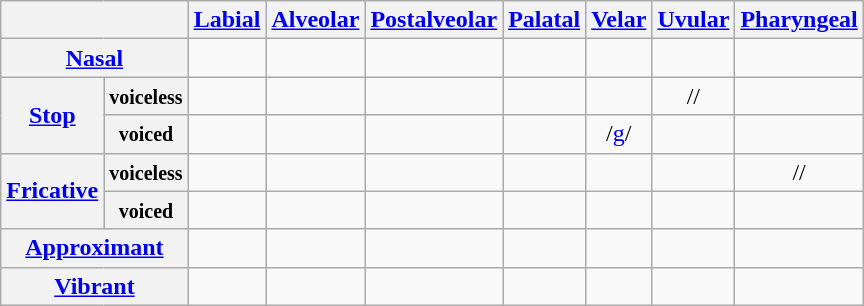<table class="wikitable" style="text-align:center">
<tr>
<th colspan="2"></th>
<th><a href='#'>Labial</a></th>
<th><a href='#'>Alveolar</a></th>
<th><a href='#'>Postalveolar</a></th>
<th><a href='#'>Palatal</a></th>
<th><a href='#'>Velar</a></th>
<th><a href='#'>Uvular</a></th>
<th><a href='#'>Pharyngeal</a></th>
</tr>
<tr>
<th colspan="2"><a href='#'>Nasal</a></th>
<td></td>
<td></td>
<td></td>
<td></td>
<td></td>
<td></td>
<td></td>
</tr>
<tr align="center">
<th rowspan="2"><a href='#'>Stop</a></th>
<th><small>voiceless</small></th>
<td></td>
<td></td>
<td></td>
<td></td>
<td></td>
<td>//</td>
<td></td>
</tr>
<tr>
<th><small>voiced</small></th>
<td></td>
<td></td>
<td></td>
<td></td>
<td>/<a href='#'>g</a>/</td>
<td></td>
<td></td>
</tr>
<tr align="center">
<th rowspan="2"><a href='#'>Fricative</a></th>
<th><small>voiceless</small></th>
<td></td>
<td></td>
<td></td>
<td></td>
<td></td>
<td></td>
<td>//</td>
</tr>
<tr>
<th><small>voiced</small></th>
<td></td>
<td></td>
<td></td>
<td></td>
<td></td>
<td></td>
<td></td>
</tr>
<tr align="center">
<th colspan="2"><a href='#'>Approximant</a></th>
<td></td>
<td></td>
<td></td>
<td></td>
<td></td>
<td></td>
<td></td>
</tr>
<tr align="center">
<th colspan="2"><a href='#'>Vibrant</a></th>
<td></td>
<td></td>
<td></td>
<td></td>
<td></td>
<td></td>
<td></td>
</tr>
</table>
